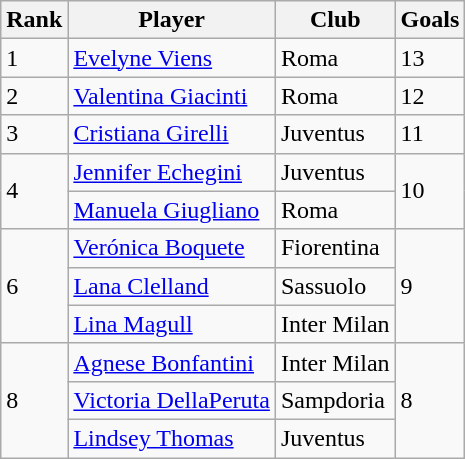<table class="wikitable">
<tr>
<th>Rank</th>
<th>Player</th>
<th>Club</th>
<th>Goals</th>
</tr>
<tr>
<td>1</td>
<td> <a href='#'>Evelyne Viens</a></td>
<td>Roma</td>
<td>13</td>
</tr>
<tr>
<td>2</td>
<td> <a href='#'>Valentina Giacinti</a></td>
<td>Roma</td>
<td>12</td>
</tr>
<tr>
<td>3</td>
<td> <a href='#'>Cristiana Girelli</a></td>
<td>Juventus</td>
<td>11</td>
</tr>
<tr>
<td rowspan="2">4</td>
<td> <a href='#'>Jennifer Echegini</a></td>
<td>Juventus</td>
<td rowspan="2">10</td>
</tr>
<tr>
<td> <a href='#'>Manuela Giugliano</a></td>
<td>Roma</td>
</tr>
<tr>
<td rowspan="3">6</td>
<td> <a href='#'>Verónica Boquete</a></td>
<td>Fiorentina</td>
<td rowspan="3">9</td>
</tr>
<tr>
<td> <a href='#'>Lana Clelland</a></td>
<td>Sassuolo</td>
</tr>
<tr>
<td> <a href='#'>Lina Magull</a></td>
<td>Inter Milan</td>
</tr>
<tr>
<td rowspan="3">8</td>
<td> <a href='#'>Agnese Bonfantini</a></td>
<td>Inter Milan</td>
<td rowspan="3">8</td>
</tr>
<tr>
<td> <a href='#'>Victoria DellaPeruta</a></td>
<td>Sampdoria</td>
</tr>
<tr>
<td> <a href='#'>Lindsey Thomas</a></td>
<td>Juventus</td>
</tr>
</table>
